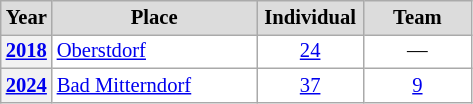<table class="wikitable plainrowheaders" style="background:#fff; font-size:86%; line-height:16px; border:gray solid 1px; border-collapse:collapse;">
<tr style="background:#ccc; text-align:center;">
<th scope="col" style="background:#dcdcdc; width:25px;">Year</th>
<th scope="col" style="background:#dcdcdc; width:130px;">Place</th>
<th scope="col" style="background:#dcdcdc; width:65px;">Individual</th>
<th scope="col" style="background:#dcdcdc; width:65px;">Team</th>
</tr>
<tr>
<th scope=row align=center><a href='#'>2018</a></th>
<td align=left> <a href='#'>Oberstdorf</a></td>
<td align=center><a href='#'>24</a></td>
<td align=center>—</td>
</tr>
<tr>
<th scope=row align=center><a href='#'>2024</a></th>
<td align=left> <a href='#'>Bad Mitterndorf</a></td>
<td align=center><a href='#'>37</a></td>
<td align=center><a href='#'>9</a></td>
</tr>
</table>
